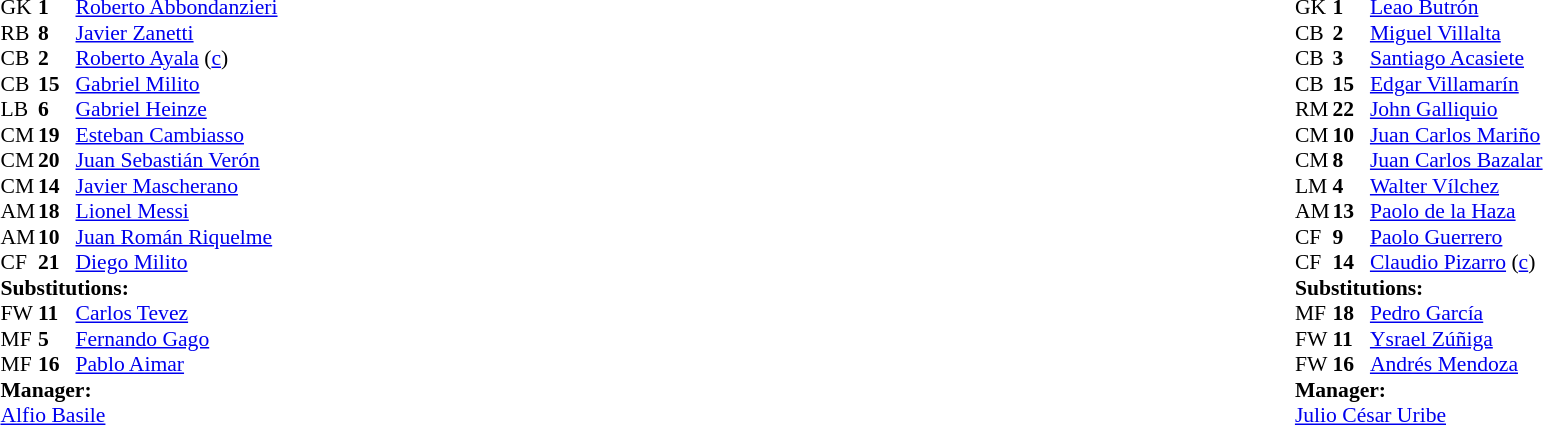<table width="100%">
<tr>
<td width="50%" valign="top"><br><table cellpadding="0" cellspacing="0" style="font-size: 90%">
<tr>
<th width="25"></th>
<th width="25"></th>
</tr>
<tr>
<td>GK</td>
<td><strong>1</strong></td>
<td><a href='#'>Roberto Abbondanzieri</a></td>
</tr>
<tr>
<td>RB</td>
<td><strong>8</strong></td>
<td><a href='#'>Javier Zanetti</a></td>
</tr>
<tr>
<td>CB</td>
<td><strong>2</strong></td>
<td><a href='#'>Roberto Ayala</a> (<a href='#'>c</a>)</td>
<td></td>
</tr>
<tr>
<td>CB</td>
<td><strong>15</strong></td>
<td><a href='#'>Gabriel Milito</a></td>
</tr>
<tr>
<td>LB</td>
<td><strong>6</strong></td>
<td><a href='#'>Gabriel Heinze</a></td>
</tr>
<tr>
<td>CM</td>
<td><strong>19</strong></td>
<td><a href='#'>Esteban Cambiasso</a></td>
<td></td>
<td></td>
</tr>
<tr>
<td>CM</td>
<td><strong>20</strong></td>
<td><a href='#'>Juan Sebastián Verón</a></td>
<td></td>
<td></td>
</tr>
<tr>
<td>CM</td>
<td><strong>14</strong></td>
<td><a href='#'>Javier Mascherano</a></td>
</tr>
<tr>
<td>AM</td>
<td><strong>18</strong></td>
<td><a href='#'>Lionel Messi</a></td>
</tr>
<tr>
<td>AM</td>
<td><strong>10</strong></td>
<td><a href='#'>Juan Román Riquelme</a></td>
</tr>
<tr>
<td>CF</td>
<td><strong>21</strong></td>
<td><a href='#'>Diego Milito</a></td>
<td></td>
<td></td>
</tr>
<tr>
<td colspan="3"><strong>Substitutions:</strong></td>
</tr>
<tr>
<td>FW</td>
<td><strong>11</strong></td>
<td><a href='#'>Carlos Tevez</a></td>
<td></td>
<td></td>
</tr>
<tr>
<td>MF</td>
<td><strong>5</strong></td>
<td><a href='#'>Fernando Gago</a></td>
<td></td>
<td></td>
</tr>
<tr>
<td>MF</td>
<td><strong>16</strong></td>
<td><a href='#'>Pablo Aimar</a></td>
<td></td>
<td></td>
</tr>
<tr>
<td colspan="3"><strong>Manager:</strong></td>
</tr>
<tr>
<td colspan="4"><a href='#'>Alfio Basile</a></td>
</tr>
</table>
</td>
<td valign="top"></td>
<td width="50%" valign="top"><br><table align="center" cellpadding="0" cellspacing="0" style="font-size: 90%">
<tr>
<th width="25"></th>
<th width="25"></th>
</tr>
<tr>
<td>GK</td>
<td><strong>1</strong></td>
<td><a href='#'>Leao Butrón</a></td>
</tr>
<tr>
<td>CB</td>
<td><strong>2</strong></td>
<td><a href='#'>Miguel Villalta</a></td>
</tr>
<tr>
<td>CB</td>
<td><strong>3</strong></td>
<td><a href='#'>Santiago Acasiete</a></td>
<td></td>
</tr>
<tr>
<td>CB</td>
<td><strong>15</strong></td>
<td><a href='#'>Edgar Villamarín</a></td>
<td></td>
<td></td>
</tr>
<tr>
<td>RM</td>
<td><strong>22</strong></td>
<td><a href='#'>John Galliquio</a></td>
</tr>
<tr>
<td>CM</td>
<td><strong>10</strong></td>
<td><a href='#'>Juan Carlos Mariño</a></td>
<td></td>
<td></td>
</tr>
<tr>
<td>CM</td>
<td><strong>8</strong></td>
<td><a href='#'>Juan Carlos Bazalar</a></td>
</tr>
<tr>
<td>LM</td>
<td><strong>4</strong></td>
<td><a href='#'>Walter Vílchez</a></td>
</tr>
<tr>
<td>AM</td>
<td><strong>13</strong></td>
<td><a href='#'>Paolo de la Haza</a></td>
<td></td>
</tr>
<tr>
<td>CF</td>
<td><strong>9</strong></td>
<td><a href='#'>Paolo Guerrero</a></td>
<td></td>
<td></td>
</tr>
<tr>
<td>CF</td>
<td><strong>14</strong></td>
<td><a href='#'>Claudio Pizarro</a> (<a href='#'>c</a>)</td>
</tr>
<tr>
<td colspan="3"><strong>Substitutions:</strong></td>
</tr>
<tr>
<td>MF</td>
<td><strong>18</strong></td>
<td><a href='#'>Pedro García</a></td>
<td></td>
<td></td>
</tr>
<tr>
<td>FW</td>
<td><strong>11</strong></td>
<td><a href='#'>Ysrael Zúñiga</a></td>
<td></td>
<td></td>
</tr>
<tr>
<td>FW</td>
<td><strong>16</strong></td>
<td><a href='#'>Andrés Mendoza</a></td>
<td></td>
<td></td>
</tr>
<tr>
<td colspan="3"><strong>Manager:</strong></td>
</tr>
<tr>
<td colspan="3"><a href='#'>Julio César Uribe</a></td>
</tr>
</table>
</td>
</tr>
</table>
